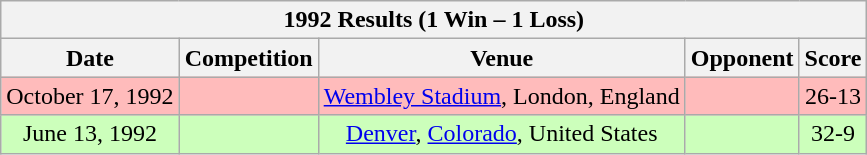<table class="wikitable sortable">
<tr>
<th colspan="5"><strong>1992 Results (1 Win – 1 Loss)</strong></th>
</tr>
<tr>
<th>Date</th>
<th>Competition</th>
<th>Venue</th>
<th>Opponent</th>
<th>Score</th>
</tr>
<tr style="background:#fbb;">
<td align=center>October 17, 1992</td>
<td align=center></td>
<td align=center><a href='#'>Wembley Stadium</a>, London, England</td>
<td></td>
<td align=center>26-13</td>
</tr>
<tr style="background:#cfb;">
<td align=center>June 13, 1992</td>
<td align=center></td>
<td align=center><a href='#'>Denver</a>, <a href='#'>Colorado</a>, United States</td>
<td></td>
<td align=center>32-9</td>
</tr>
</table>
